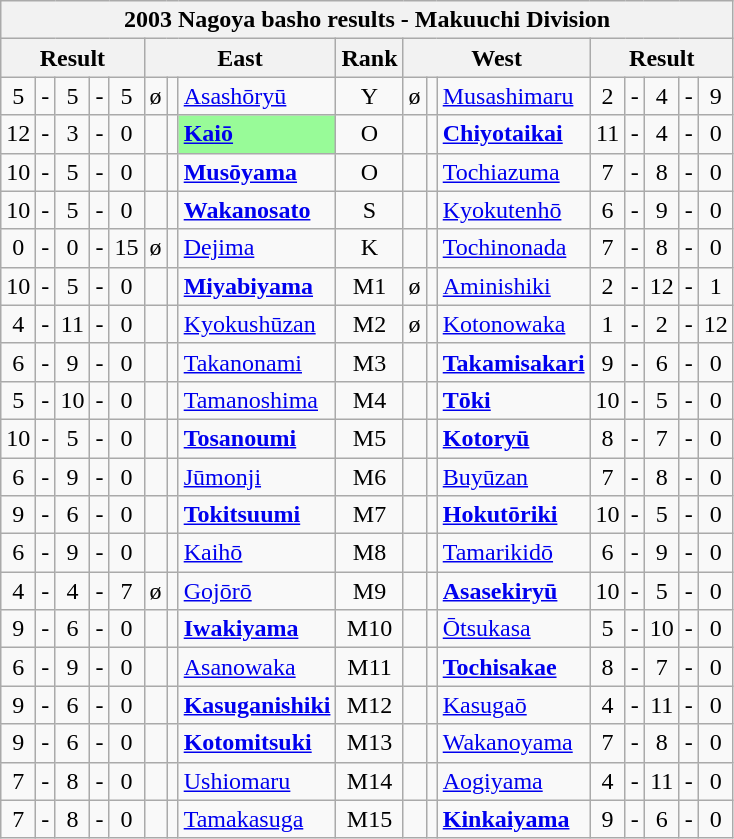<table class="wikitable">
<tr>
<th colspan="17">2003 Nagoya basho results - Makuuchi Division</th>
</tr>
<tr>
<th colspan="5">Result</th>
<th colspan="3">East</th>
<th>Rank</th>
<th colspan="3">West</th>
<th colspan="5">Result</th>
</tr>
<tr>
<td align=center>5</td>
<td align=center>-</td>
<td align=center>5</td>
<td align=center>-</td>
<td align=center>5</td>
<td align=center>ø</td>
<td align=center></td>
<td><a href='#'>Asashōryū</a></td>
<td align=center>Y</td>
<td align=center>ø</td>
<td align=center></td>
<td><a href='#'>Musashimaru</a></td>
<td align=center>2</td>
<td align=center>-</td>
<td align=center>4</td>
<td align=center>-</td>
<td align=center>9</td>
</tr>
<tr>
<td align=center>12</td>
<td align=center>-</td>
<td align=center>3</td>
<td align=center>-</td>
<td align=center>0</td>
<td align=center></td>
<td align=center></td>
<td style="background: PaleGreen;"><strong><a href='#'>Kaiō</a></strong></td>
<td align=center>O</td>
<td align=center></td>
<td align=center></td>
<td><strong><a href='#'>Chiyotaikai</a></strong></td>
<td align=center>11</td>
<td align=center>-</td>
<td align=center>4</td>
<td align=center>-</td>
<td align=center>0</td>
</tr>
<tr>
<td align=center>10</td>
<td align=center>-</td>
<td align=center>5</td>
<td align=center>-</td>
<td align=center>0</td>
<td align=center></td>
<td align=center></td>
<td><strong><a href='#'>Musōyama</a></strong></td>
<td align=center>O</td>
<td align=center></td>
<td align=center></td>
<td><a href='#'>Tochiazuma</a></td>
<td align=center>7</td>
<td align=center>-</td>
<td align=center>8</td>
<td align=center>-</td>
<td align=center>0</td>
</tr>
<tr>
<td align=center>10</td>
<td align=center>-</td>
<td align=center>5</td>
<td align=center>-</td>
<td align=center>0</td>
<td align=center></td>
<td align=center></td>
<td><a href='#'><strong>Wakanosato</strong></a></td>
<td align=center>S</td>
<td align=center></td>
<td align=center></td>
<td><a href='#'>Kyokutenhō</a></td>
<td align=center>6</td>
<td align=center>-</td>
<td align=center>9</td>
<td align=center>-</td>
<td align=center>0</td>
</tr>
<tr>
<td align=center>0</td>
<td align=center>-</td>
<td align=center>0</td>
<td align=center>-</td>
<td align=center>15</td>
<td align=center>ø</td>
<td align=center></td>
<td><a href='#'>Dejima</a></td>
<td align=center>K</td>
<td align=center></td>
<td align=center></td>
<td><a href='#'>Tochinonada</a></td>
<td align=center>7</td>
<td align=center>-</td>
<td align=center>8</td>
<td align=center>-</td>
<td align=center>0</td>
</tr>
<tr>
<td align=center>10</td>
<td align=center>-</td>
<td align=center>5</td>
<td align=center>-</td>
<td align=center>0</td>
<td align=center></td>
<td align=center></td>
<td><a href='#'><strong>Miyabiyama</strong></a></td>
<td align=center>M1</td>
<td align=center>ø</td>
<td align=center></td>
<td><a href='#'>Aminishiki</a></td>
<td align=center>2</td>
<td align=center>-</td>
<td align=center>12</td>
<td align=center>-</td>
<td align=center>1</td>
</tr>
<tr>
<td align=center>4</td>
<td align=center>-</td>
<td align=center>11</td>
<td align=center>-</td>
<td align=center>0</td>
<td align=center></td>
<td align=center></td>
<td><a href='#'>Kyokushūzan</a></td>
<td align=center>M2</td>
<td align=center>ø</td>
<td align=center></td>
<td><a href='#'>Kotonowaka</a></td>
<td align=center>1</td>
<td align=center>-</td>
<td align=center>2</td>
<td align=center>-</td>
<td align=center>12</td>
</tr>
<tr>
<td align=center>6</td>
<td align=center>-</td>
<td align=center>9</td>
<td align=center>-</td>
<td align=center>0</td>
<td align=center></td>
<td align=center></td>
<td><a href='#'>Takanonami</a></td>
<td align=center>M3</td>
<td align=center></td>
<td align=center></td>
<td><a href='#'><strong>Takamisakari</strong></a></td>
<td align=center>9</td>
<td align=center>-</td>
<td align=center>6</td>
<td align=center>-</td>
<td align=center>0</td>
</tr>
<tr>
<td align=center>5</td>
<td align=center>-</td>
<td align=center>10</td>
<td align=center>-</td>
<td align=center>0</td>
<td align=center></td>
<td align=center></td>
<td><a href='#'>Tamanoshima</a></td>
<td align=center>M4</td>
<td align=center></td>
<td align=center></td>
<td><strong><a href='#'>Tōki</a></strong></td>
<td align=center>10</td>
<td align=center>-</td>
<td align=center>5</td>
<td align=center>-</td>
<td align=center>0</td>
</tr>
<tr>
<td align=center>10</td>
<td align=center>-</td>
<td align=center>5</td>
<td align=center>-</td>
<td align=center>0</td>
<td align=center></td>
<td align=center></td>
<td><strong><a href='#'>Tosanoumi</a></strong></td>
<td align=center>M5</td>
<td align=center></td>
<td align=center></td>
<td><a href='#'><strong>Kotoryū</strong></a></td>
<td align=center>8</td>
<td align=center>-</td>
<td align=center>7</td>
<td align=center>-</td>
<td align=center>0</td>
</tr>
<tr>
<td align=center>6</td>
<td align=center>-</td>
<td align=center>9</td>
<td align=center>-</td>
<td align=center>0</td>
<td align=center></td>
<td align=center></td>
<td><a href='#'>Jūmonji</a></td>
<td align=center>M6</td>
<td align=center></td>
<td align=center></td>
<td><a href='#'>Buyūzan</a></td>
<td align=center>7</td>
<td align=center>-</td>
<td align=center>8</td>
<td align=center>-</td>
<td align=center>0</td>
</tr>
<tr>
<td align=center>9</td>
<td align=center>-</td>
<td align=center>6</td>
<td align=center>-</td>
<td align=center>0</td>
<td align=center></td>
<td align=center></td>
<td><strong><a href='#'>Tokitsuumi</a></strong></td>
<td align=center>M7</td>
<td align=center></td>
<td align=center></td>
<td><a href='#'><strong>Hokutōriki</strong></a></td>
<td align=center>10</td>
<td align=center>-</td>
<td align=center>5</td>
<td align=center>-</td>
<td align=center>0</td>
</tr>
<tr>
<td align=center>6</td>
<td align=center>-</td>
<td align=center>9</td>
<td align=center>-</td>
<td align=center>0</td>
<td align=center></td>
<td align=center></td>
<td><a href='#'>Kaihō</a></td>
<td align=center>M8</td>
<td align=center></td>
<td align=center></td>
<td><a href='#'>Tamarikidō</a></td>
<td align=center>6</td>
<td align=center>-</td>
<td align=center>9</td>
<td align=center>-</td>
<td align=center>0</td>
</tr>
<tr>
<td align=center>4</td>
<td align=center>-</td>
<td align=center>4</td>
<td align=center>-</td>
<td align=center>7</td>
<td align=center>ø</td>
<td align=center></td>
<td><a href='#'>Gojōrō</a></td>
<td align=center>M9</td>
<td align=center></td>
<td align=center></td>
<td><a href='#'><strong>Asasekiryū</strong></a></td>
<td align=center>10</td>
<td align=center>-</td>
<td align=center>5</td>
<td align=center>-</td>
<td align=center>0</td>
</tr>
<tr>
<td align=center>9</td>
<td align=center>-</td>
<td align=center>6</td>
<td align=center>-</td>
<td align=center>0</td>
<td align=center></td>
<td align=center></td>
<td><strong><a href='#'>Iwakiyama</a></strong></td>
<td align=center>M10</td>
<td align=center></td>
<td align=center></td>
<td><a href='#'>Ōtsukasa</a></td>
<td align=center>5</td>
<td align=center>-</td>
<td align=center>10</td>
<td align=center>-</td>
<td align=center>0</td>
</tr>
<tr>
<td align=center>6</td>
<td align=center>-</td>
<td align=center>9</td>
<td align=center>-</td>
<td align=center>0</td>
<td align=center></td>
<td align=center></td>
<td><a href='#'>Asanowaka</a></td>
<td align=center>M11</td>
<td align=center></td>
<td align=center></td>
<td><strong><a href='#'>Tochisakae</a></strong></td>
<td align=center>8</td>
<td align=center>-</td>
<td align=center>7</td>
<td align=center>-</td>
<td align=center>0</td>
</tr>
<tr>
<td align=center>9</td>
<td align=center>-</td>
<td align=center>6</td>
<td align=center>-</td>
<td align=center>0</td>
<td align=center></td>
<td align=center></td>
<td><a href='#'><strong>Kasuganishiki</strong></a></td>
<td align=center>M12</td>
<td align=center></td>
<td align=center></td>
<td><a href='#'>Kasugaō</a></td>
<td align=center>4</td>
<td align=center>-</td>
<td align=center>11</td>
<td align=center>-</td>
<td align=center>0</td>
</tr>
<tr>
<td align=center>9</td>
<td align=center>-</td>
<td align=center>6</td>
<td align=center>-</td>
<td align=center>0</td>
<td align=center></td>
<td align=center></td>
<td><strong><a href='#'>Kotomitsuki</a></strong></td>
<td align=center>M13</td>
<td align=center></td>
<td align=center></td>
<td><a href='#'>Wakanoyama</a></td>
<td align=center>7</td>
<td align=center>-</td>
<td align=center>8</td>
<td align=center>-</td>
<td align=center>0</td>
</tr>
<tr>
<td align=center>7</td>
<td align=center>-</td>
<td align=center>8</td>
<td align=center>-</td>
<td align=center>0</td>
<td align=center></td>
<td align=center></td>
<td><a href='#'>Ushiomaru</a></td>
<td align=center>M14</td>
<td align=center></td>
<td align=center></td>
<td><a href='#'>Aogiyama</a></td>
<td align=center>4</td>
<td align=center>-</td>
<td align=center>11</td>
<td align=center>-</td>
<td align=center>0</td>
</tr>
<tr>
<td align=center>7</td>
<td align=center>-</td>
<td align=center>8</td>
<td align=center>-</td>
<td align=center>0</td>
<td align=center></td>
<td align=center></td>
<td><a href='#'>Tamakasuga</a></td>
<td align=center>M15</td>
<td align=center></td>
<td align=center></td>
<td><a href='#'><strong>Kinkaiyama</strong></a></td>
<td align=center>9</td>
<td align=center>-</td>
<td align=center>6</td>
<td align=center>-</td>
<td align=center>0</td>
</tr>
</table>
